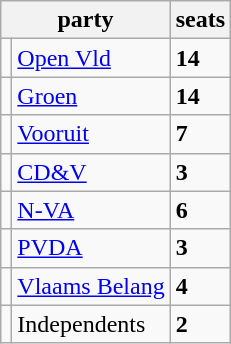<table class="wikitable sortable">
<tr>
<th colspan="2">party</th>
<th>seats</th>
</tr>
<tr>
<td></td>
<td><a href='#'>Open Vld</a></td>
<td><strong>14</strong></td>
</tr>
<tr>
<td></td>
<td><a href='#'>Groen</a></td>
<td><strong>14</strong></td>
</tr>
<tr>
<td></td>
<td><a href='#'>Vooruit</a></td>
<td><strong>7</strong></td>
</tr>
<tr>
<td></td>
<td><a href='#'>CD&V</a></td>
<td><strong>3</strong></td>
</tr>
<tr>
<td></td>
<td><a href='#'>N-VA</a></td>
<td><strong>6</strong></td>
</tr>
<tr>
<td></td>
<td><a href='#'>PVDA</a></td>
<td><strong>3</strong></td>
</tr>
<tr>
<td></td>
<td><a href='#'>Vlaams Belang</a></td>
<td><strong>4</strong></td>
</tr>
<tr>
<td></td>
<td>Independents</td>
<td><strong>2</strong></td>
</tr>
</table>
